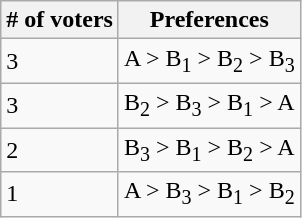<table class="wikitable">
<tr>
<th># of voters</th>
<th>Preferences</th>
</tr>
<tr>
<td>3</td>
<td>A > B<sub>1</sub> > B<sub>2</sub> > B<sub>3</sub></td>
</tr>
<tr>
<td>3</td>
<td>B<sub>2</sub> > B<sub>3</sub> > B<sub>1</sub> > A</td>
</tr>
<tr>
<td>2</td>
<td>B<sub>3</sub> > B<sub>1</sub> > B<sub>2</sub> > A</td>
</tr>
<tr>
<td>1</td>
<td>A > B<sub>3</sub> > B<sub>1</sub> > B<sub>2</sub></td>
</tr>
</table>
